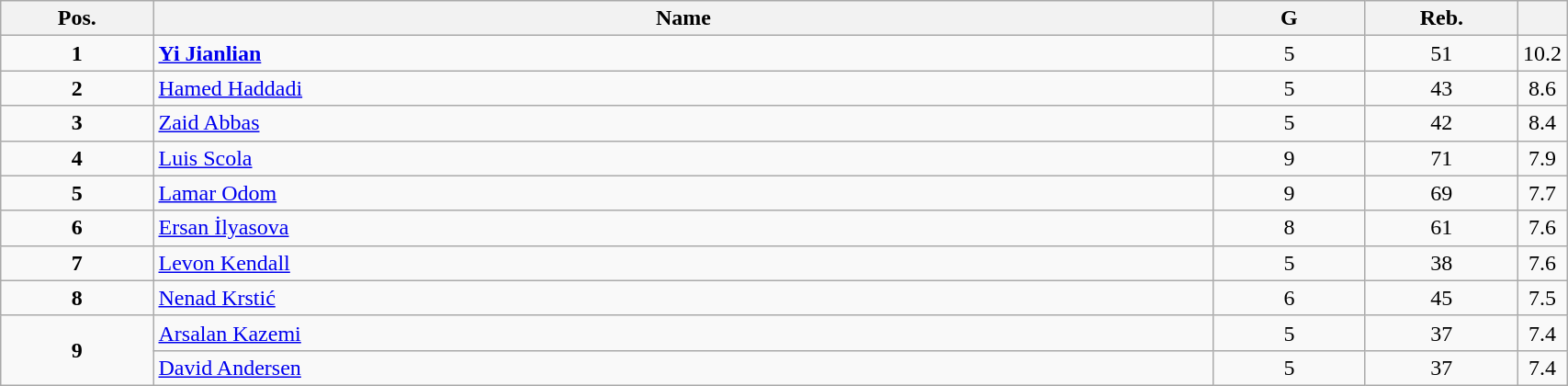<table class="wikitable" style="width:90%;">
<tr>
<th style="width:10%;">Pos.</th>
<th style="width:70%;">Name</th>
<th style="width:10%;">G</th>
<th style="width:10%;">Reb.</th>
<th style="width:10%;"></th>
</tr>
<tr align=center>
<td><strong>1</strong></td>
<td align=left> <strong><a href='#'>Yi Jianlian</a></strong></td>
<td>5</td>
<td>51</td>
<td>10.2</td>
</tr>
<tr align=center>
<td><strong>2</strong></td>
<td align=left> <a href='#'>Hamed Haddadi</a></td>
<td>5</td>
<td>43</td>
<td>8.6</td>
</tr>
<tr align=center>
<td><strong>3</strong></td>
<td align=left> <a href='#'>Zaid Abbas</a></td>
<td>5</td>
<td>42</td>
<td>8.4</td>
</tr>
<tr align=center>
<td><strong>4</strong></td>
<td align=left> <a href='#'>Luis Scola</a></td>
<td>9</td>
<td>71</td>
<td>7.9</td>
</tr>
<tr align=center>
<td><strong>5</strong></td>
<td align=left> <a href='#'>Lamar Odom</a></td>
<td>9</td>
<td>69</td>
<td>7.7</td>
</tr>
<tr align=center>
<td><strong>6</strong></td>
<td align=left> <a href='#'>Ersan İlyasova</a></td>
<td>8</td>
<td>61</td>
<td>7.6</td>
</tr>
<tr align=center>
<td><strong>7</strong></td>
<td align=left> <a href='#'>Levon Kendall</a></td>
<td>5</td>
<td>38</td>
<td>7.6</td>
</tr>
<tr align=center>
<td><strong>8</strong></td>
<td align=left> <a href='#'>Nenad Krstić</a></td>
<td>6</td>
<td>45</td>
<td>7.5</td>
</tr>
<tr align=center>
<td rowspan=2><strong>9</strong></td>
<td align=left> <a href='#'>Arsalan Kazemi</a></td>
<td>5</td>
<td>37</td>
<td>7.4</td>
</tr>
<tr align=center>
<td align=left> <a href='#'>David Andersen</a></td>
<td>5</td>
<td>37</td>
<td>7.4</td>
</tr>
</table>
